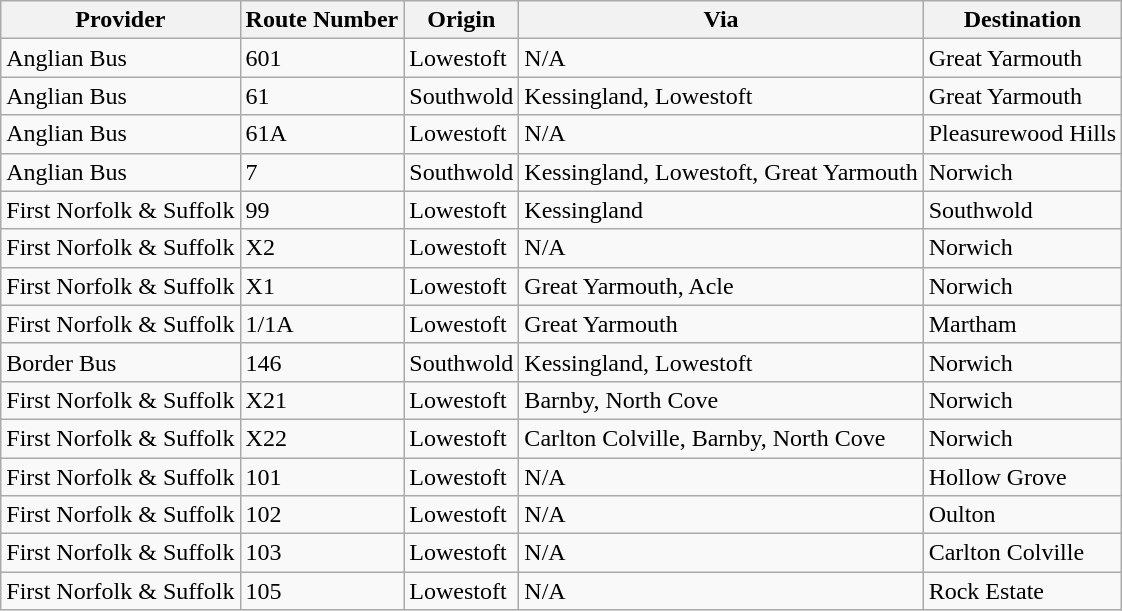<table class="wikitable">
<tr>
<th>Provider</th>
<th>Route Number</th>
<th>Origin</th>
<th>Via</th>
<th>Destination</th>
</tr>
<tr>
<td>Anglian Bus</td>
<td>601</td>
<td>Lowestoft</td>
<td>N/A</td>
<td>Great Yarmouth</td>
</tr>
<tr>
<td>Anglian Bus</td>
<td>61</td>
<td>Southwold</td>
<td>Kessingland, Lowestoft</td>
<td>Great Yarmouth</td>
</tr>
<tr>
<td>Anglian Bus</td>
<td>61A</td>
<td>Lowestoft</td>
<td>N/A</td>
<td>Pleasurewood Hills</td>
</tr>
<tr>
<td>Anglian Bus</td>
<td>7</td>
<td>Southwold</td>
<td>Kessingland, Lowestoft, Great Yarmouth</td>
<td>Norwich</td>
</tr>
<tr>
<td>First Norfolk & Suffolk</td>
<td>99</td>
<td>Lowestoft</td>
<td>Kessingland</td>
<td>Southwold</td>
</tr>
<tr>
<td>First Norfolk & Suffolk</td>
<td>X2</td>
<td>Lowestoft</td>
<td>N/A</td>
<td>Norwich</td>
</tr>
<tr>
<td>First Norfolk & Suffolk</td>
<td>X1</td>
<td>Lowestoft</td>
<td>Great Yarmouth, Acle</td>
<td>Norwich</td>
</tr>
<tr>
<td>First Norfolk & Suffolk</td>
<td>1/1A</td>
<td>Lowestoft</td>
<td>Great Yarmouth</td>
<td>Martham</td>
</tr>
<tr>
<td>Border Bus</td>
<td>146</td>
<td>Southwold</td>
<td>Kessingland, Lowestoft</td>
<td>Norwich</td>
</tr>
<tr>
<td>First Norfolk & Suffolk</td>
<td>X21</td>
<td>Lowestoft</td>
<td>Barnby, North Cove</td>
<td>Norwich</td>
</tr>
<tr>
<td>First Norfolk & Suffolk</td>
<td>X22</td>
<td>Lowestoft</td>
<td>Carlton Colville, Barnby, North Cove</td>
<td>Norwich</td>
</tr>
<tr>
<td>First Norfolk & Suffolk</td>
<td>101</td>
<td>Lowestoft</td>
<td>N/A</td>
<td>Hollow Grove</td>
</tr>
<tr>
<td>First Norfolk & Suffolk</td>
<td>102</td>
<td>Lowestoft</td>
<td>N/A</td>
<td>Oulton</td>
</tr>
<tr>
<td>First Norfolk & Suffolk</td>
<td>103</td>
<td>Lowestoft</td>
<td>N/A</td>
<td>Carlton Colville</td>
</tr>
<tr>
<td>First Norfolk & Suffolk</td>
<td>105</td>
<td>Lowestoft</td>
<td>N/A</td>
<td>Rock Estate</td>
</tr>
</table>
